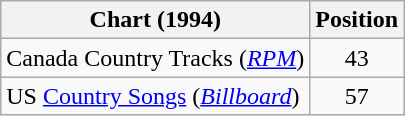<table class="wikitable sortable">
<tr>
<th scope="col">Chart (1994)</th>
<th scope="col">Position</th>
</tr>
<tr>
<td>Canada Country Tracks (<em><a href='#'>RPM</a></em>)</td>
<td align="center">43</td>
</tr>
<tr>
<td>US <a href='#'>Country Songs</a> (<em><a href='#'>Billboard</a></em>)</td>
<td align="center">57</td>
</tr>
</table>
